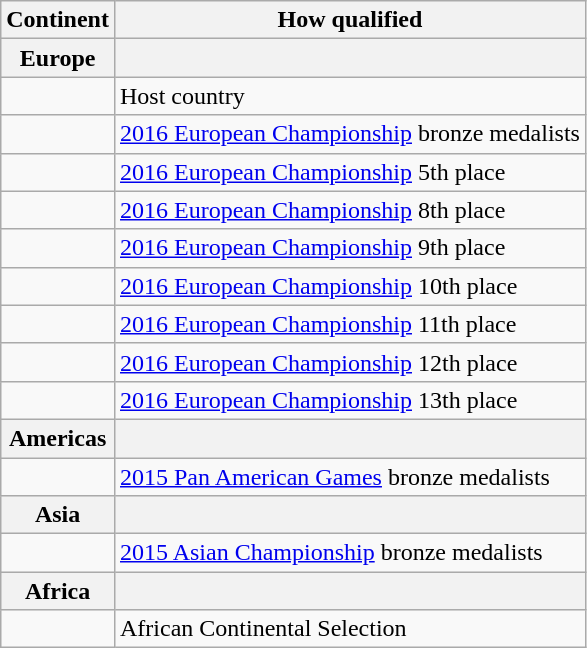<table class="wikitable">
<tr>
<th>Continent</th>
<th>How qualified</th>
</tr>
<tr>
<th>Europe</th>
<th></th>
</tr>
<tr>
<td></td>
<td>Host country</td>
</tr>
<tr>
<td></td>
<td><a href='#'>2016 European Championship</a> bronze medalists</td>
</tr>
<tr>
<td></td>
<td><a href='#'>2016 European Championship</a> 5th place</td>
</tr>
<tr>
<td></td>
<td><a href='#'>2016 European Championship</a> 8th place</td>
</tr>
<tr>
<td></td>
<td><a href='#'>2016 European Championship</a> 9th place</td>
</tr>
<tr>
<td></td>
<td><a href='#'>2016 European Championship</a> 10th place</td>
</tr>
<tr>
<td></td>
<td><a href='#'>2016 European Championship</a> 11th place</td>
</tr>
<tr>
<td></td>
<td><a href='#'>2016 European Championship</a> 12th place</td>
</tr>
<tr>
<td></td>
<td><a href='#'>2016 European Championship</a> 13th place</td>
</tr>
<tr>
<th>Americas</th>
<th></th>
</tr>
<tr>
<td></td>
<td><a href='#'>2015 Pan American Games</a> bronze medalists</td>
</tr>
<tr>
<th>Asia</th>
<th></th>
</tr>
<tr>
<td></td>
<td><a href='#'>2015 Asian Championship</a> bronze medalists</td>
</tr>
<tr>
<th>Africa</th>
<th></th>
</tr>
<tr>
<td></td>
<td>African Continental Selection</td>
</tr>
</table>
